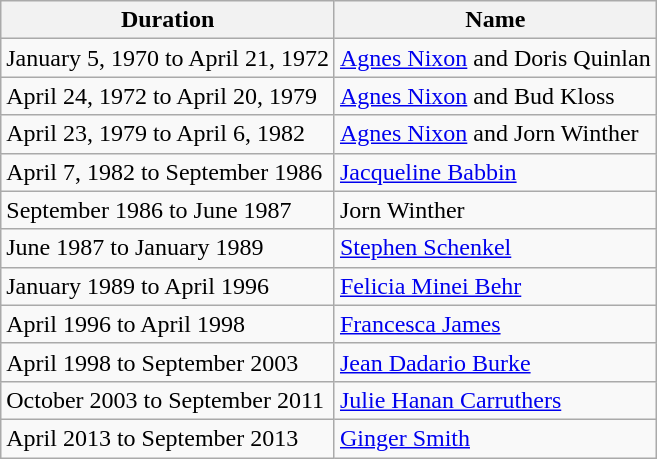<table class="wikitable">
<tr>
<th>Duration</th>
<th>Name</th>
</tr>
<tr>
<td>January 5, 1970 to April 21, 1972</td>
<td><a href='#'>Agnes Nixon</a> and Doris Quinlan</td>
</tr>
<tr>
<td>April 24, 1972 to April 20, 1979</td>
<td><a href='#'>Agnes Nixon</a> and Bud Kloss</td>
</tr>
<tr>
<td>April 23, 1979 to April 6, 1982</td>
<td><a href='#'>Agnes Nixon</a> and Jorn Winther</td>
</tr>
<tr>
<td>April 7, 1982 to September 1986</td>
<td><a href='#'>Jacqueline Babbin</a></td>
</tr>
<tr>
<td>September 1986 to June 1987</td>
<td>Jorn Winther</td>
</tr>
<tr>
<td>June 1987 to January 1989</td>
<td><a href='#'>Stephen Schenkel</a></td>
</tr>
<tr>
<td>January 1989 to April 1996</td>
<td><a href='#'>Felicia Minei Behr</a></td>
</tr>
<tr>
<td>April 1996 to April 1998</td>
<td><a href='#'>Francesca James</a></td>
</tr>
<tr>
<td>April 1998 to September 2003</td>
<td><a href='#'>Jean Dadario Burke</a></td>
</tr>
<tr>
<td>October 2003 to September 2011</td>
<td><a href='#'>Julie Hanan Carruthers</a></td>
</tr>
<tr>
<td>April 2013 to September 2013</td>
<td><a href='#'>Ginger Smith</a></td>
</tr>
</table>
